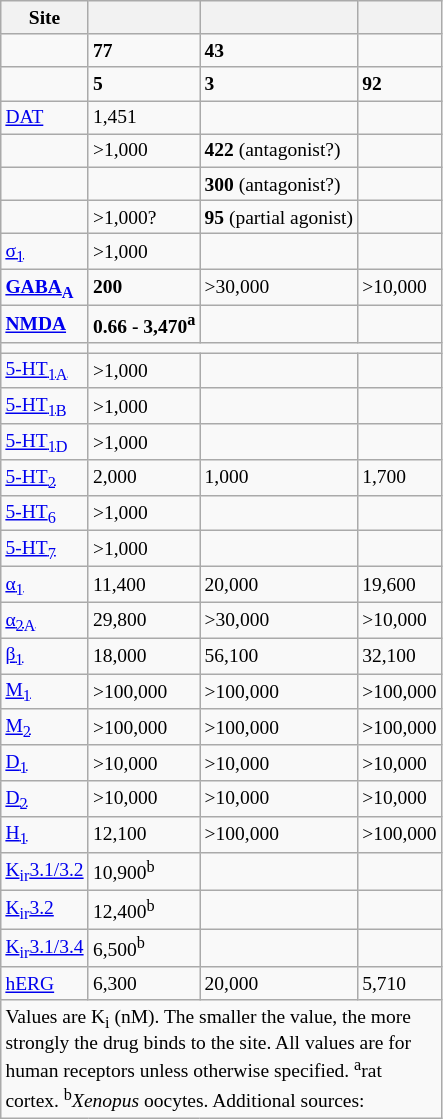<table class="wikitable floatright" style="font-size:small;">
<tr>
<th>Site</th>
<th></th>
<th></th>
<th></th>
</tr>
<tr>
<td><strong></strong></td>
<td><strong>77</strong></td>
<td><strong>43</strong></td>
<td></td>
</tr>
<tr>
<td><strong></strong></td>
<td><strong>5</strong></td>
<td><strong>3</strong></td>
<td><strong>92</strong></td>
</tr>
<tr>
<td><a href='#'>DAT</a></td>
<td>1,451</td>
<td></td>
<td></td>
</tr>
<tr>
<td><strong></strong></td>
<td>>1,000</td>
<td><strong>422</strong> (antagonist?)</td>
<td></td>
</tr>
<tr>
<td></td>
<td></td>
<td><strong>300</strong> (antagonist?)</td>
<td></td>
</tr>
<tr>
<td><strong></strong></td>
<td>>1,000?</td>
<td><strong>95</strong> (partial agonist)</td>
<td></td>
</tr>
<tr>
<td><a href='#'>σ<sub>1</sub></a></td>
<td>>1,000</td>
<td></td>
<td></td>
</tr>
<tr>
<td><strong><a href='#'>GABA<sub>A</sub></a></strong></td>
<td><strong>200</strong></td>
<td>>30,000</td>
<td>>10,000</td>
</tr>
<tr>
<td><strong><a href='#'>NMDA</a></strong></td>
<td><strong>0.66 - 3,470<sup>a</sup></strong></td>
<td></td>
<td></td>
</tr>
<tr>
<td></td>
</tr>
<tr>
<td><a href='#'>5-HT<sub>1A</sub></a></td>
<td>>1,000</td>
<td></td>
<td></td>
</tr>
<tr>
<td><a href='#'>5-HT<sub>1B</sub></a></td>
<td>>1,000</td>
<td></td>
<td></td>
</tr>
<tr>
<td><a href='#'>5-HT<sub>1D</sub></a></td>
<td>>1,000</td>
<td></td>
<td></td>
</tr>
<tr>
<td><a href='#'>5-HT<sub>2</sub></a></td>
<td>2,000</td>
<td>1,000</td>
<td>1,700</td>
</tr>
<tr>
<td><a href='#'>5-HT<sub>6</sub></a></td>
<td>>1,000</td>
<td></td>
<td></td>
</tr>
<tr>
<td><a href='#'>5-HT<sub>7</sub></a></td>
<td>>1,000</td>
<td></td>
<td></td>
</tr>
<tr>
<td><a href='#'>α<sub>1</sub></a></td>
<td>11,400</td>
<td>20,000</td>
<td>19,600</td>
</tr>
<tr>
<td><a href='#'>α<sub>2A</sub></a></td>
<td>29,800</td>
<td>>30,000</td>
<td>>10,000</td>
</tr>
<tr>
<td><a href='#'>β<sub>1</sub></a></td>
<td>18,000</td>
<td>56,100</td>
<td>32,100</td>
</tr>
<tr>
<td><a href='#'>M<sub>1</sub></a></td>
<td>>100,000</td>
<td>>100,000</td>
<td>>100,000</td>
</tr>
<tr>
<td><a href='#'>M<sub>2</sub></a></td>
<td>>100,000</td>
<td>>100,000</td>
<td>>100,000</td>
</tr>
<tr>
<td><a href='#'>D<sub>1</sub></a></td>
<td>>10,000</td>
<td>>10,000</td>
<td>>10,000</td>
</tr>
<tr>
<td><a href='#'>D<sub>2</sub></a></td>
<td>>10,000</td>
<td>>10,000</td>
<td>>10,000</td>
</tr>
<tr>
<td><a href='#'>H<sub>1</sub></a></td>
<td>12,100</td>
<td>>100,000</td>
<td>>100,000</td>
</tr>
<tr>
<td><a href='#'>K<sub>ir</sub>3.1/3.2</a></td>
<td>10,900<sup>b</sup></td>
<td></td>
<td></td>
</tr>
<tr>
<td><a href='#'>K<sub>ir</sub>3.2</a></td>
<td>12,400<sup>b</sup></td>
<td></td>
<td></td>
</tr>
<tr>
<td><a href='#'>K<sub>ir</sub>3.1/3.4</a></td>
<td>6,500<sup>b</sup></td>
<td></td>
<td></td>
</tr>
<tr>
<td><a href='#'>hERG</a></td>
<td>6,300</td>
<td>20,000</td>
<td>5,710</td>
</tr>
<tr class="sortbottom">
<td colspan="5" style="width: 1px;">Values are K<sub>i</sub> (nM). The smaller the value, the more strongly the drug binds to the site. All values are for human receptors unless otherwise specified. <sup>a</sup>rat cortex. <sup>b</sup><em>Xenopus</em> oocytes. Additional sources:</td>
</tr>
</table>
